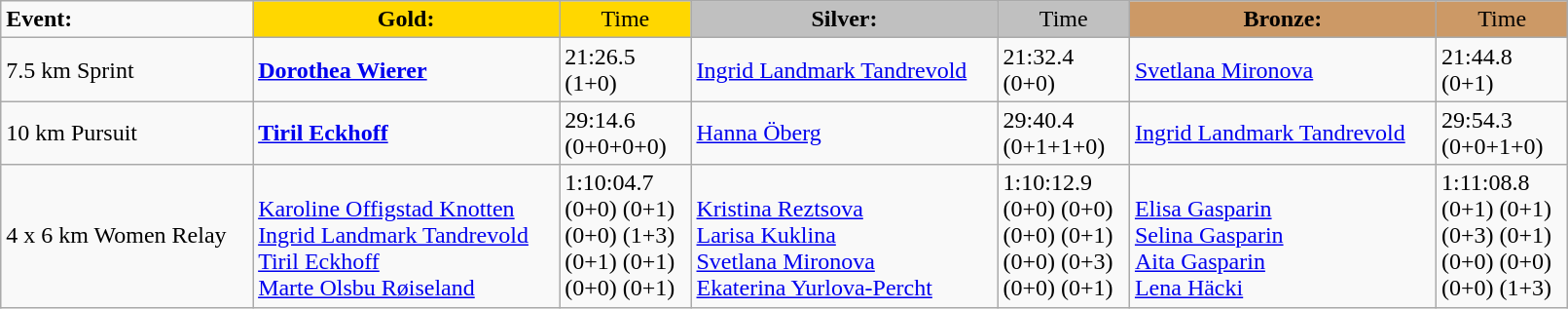<table class="wikitable" width=85%>
<tr>
<td><strong>Event:</strong></td>
<td style="text-align:center;background-color:gold;"><strong>Gold:</strong></td>
<td style="text-align:center;background-color:gold;">Time</td>
<td style="text-align:center;background-color:silver;"><strong>Silver:</strong></td>
<td style="text-align:center;background-color:silver;">Time</td>
<td style="text-align:center;background-color:#CC9966;"><strong>Bronze:</strong></td>
<td style="text-align:center;background-color:#CC9966;">Time</td>
</tr>
<tr>
<td>7.5 km Sprint</td>
<td><strong><a href='#'>Dorothea Wierer</a></strong><br></td>
<td>21:26.5<br>(1+0)</td>
<td><a href='#'>Ingrid Landmark Tandrevold</a><br></td>
<td>21:32.4<br>(0+0)</td>
<td><a href='#'>Svetlana Mironova</a><br></td>
<td>21:44.8<br>(0+1)</td>
</tr>
<tr>
<td>10 km Pursuit</td>
<td><strong><a href='#'>Tiril Eckhoff</a></strong><br></td>
<td>29:14.6<br>(0+0+0+0)</td>
<td><a href='#'>Hanna Öberg</a><br></td>
<td>29:40.4<br>(0+1+1+0)</td>
<td><a href='#'>Ingrid Landmark Tandrevold</a><br></td>
<td>29:54.3<br>(0+0+1+0)</td>
</tr>
<tr>
<td>4 x 6 km Women Relay</td>
<td><strong></strong><br><a href='#'>Karoline Offigstad Knotten</a><br><a href='#'>Ingrid Landmark Tandrevold</a><br><a href='#'>Tiril Eckhoff</a><br><a href='#'>Marte Olsbu Røiseland</a></td>
<td>1:10:04.7<br>(0+0) (0+1)<br>(0+0) (1+3)<br>(0+1) (0+1)<br>(0+0) (0+1)</td>
<td><br><a href='#'>Kristina Reztsova</a><br><a href='#'>Larisa Kuklina</a><br><a href='#'>Svetlana Mironova</a><br><a href='#'>Ekaterina Yurlova-Percht</a></td>
<td>1:10:12.9<br>(0+0) (0+0)<br>(0+0) (0+1)<br>(0+0) (0+3)<br>(0+0) (0+1)</td>
<td><br><a href='#'>Elisa Gasparin</a><br><a href='#'>Selina Gasparin</a><br><a href='#'>Aita Gasparin</a><br><a href='#'>Lena Häcki</a></td>
<td>1:11:08.8<br>(0+1) (0+1)<br>(0+3) (0+1)<br>(0+0) (0+0)<br>(0+0) (1+3)</td>
</tr>
</table>
